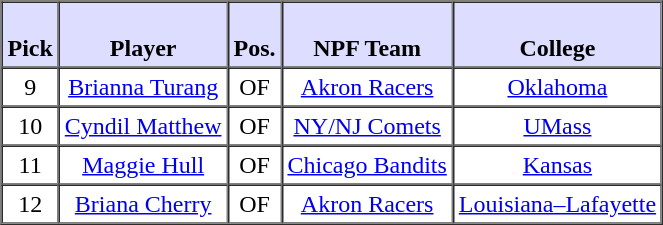<table border="1" cellpadding="3" cellspacing="0" style="text-align:center;">
<tr>
<th style="background:#ddf;"><br>Pick</th>
<th style="background:#ddf;"><br>Player</th>
<th style="background:#ddf;"><br>Pos.</th>
<th style="background:#ddf;"><br>NPF Team</th>
<th style="background:#ddf;"><br>College</th>
</tr>
<tr>
<td>9</td>
<td><a href='#'>Brianna Turang</a></td>
<td>OF</td>
<td><a href='#'>Akron Racers</a></td>
<td><a href='#'>Oklahoma</a></td>
</tr>
<tr>
<td>10</td>
<td><a href='#'>Cyndil Matthew</a></td>
<td>OF</td>
<td><a href='#'>NY/NJ Comets</a></td>
<td><a href='#'>UMass</a></td>
</tr>
<tr>
<td>11</td>
<td><a href='#'>Maggie Hull</a></td>
<td>OF</td>
<td><a href='#'>Chicago Bandits</a></td>
<td><a href='#'>Kansas</a></td>
</tr>
<tr>
<td>12</td>
<td><a href='#'>Briana Cherry</a></td>
<td>OF</td>
<td><a href='#'>Akron Racers</a></td>
<td><a href='#'>Louisiana–Lafayette</a></td>
</tr>
</table>
